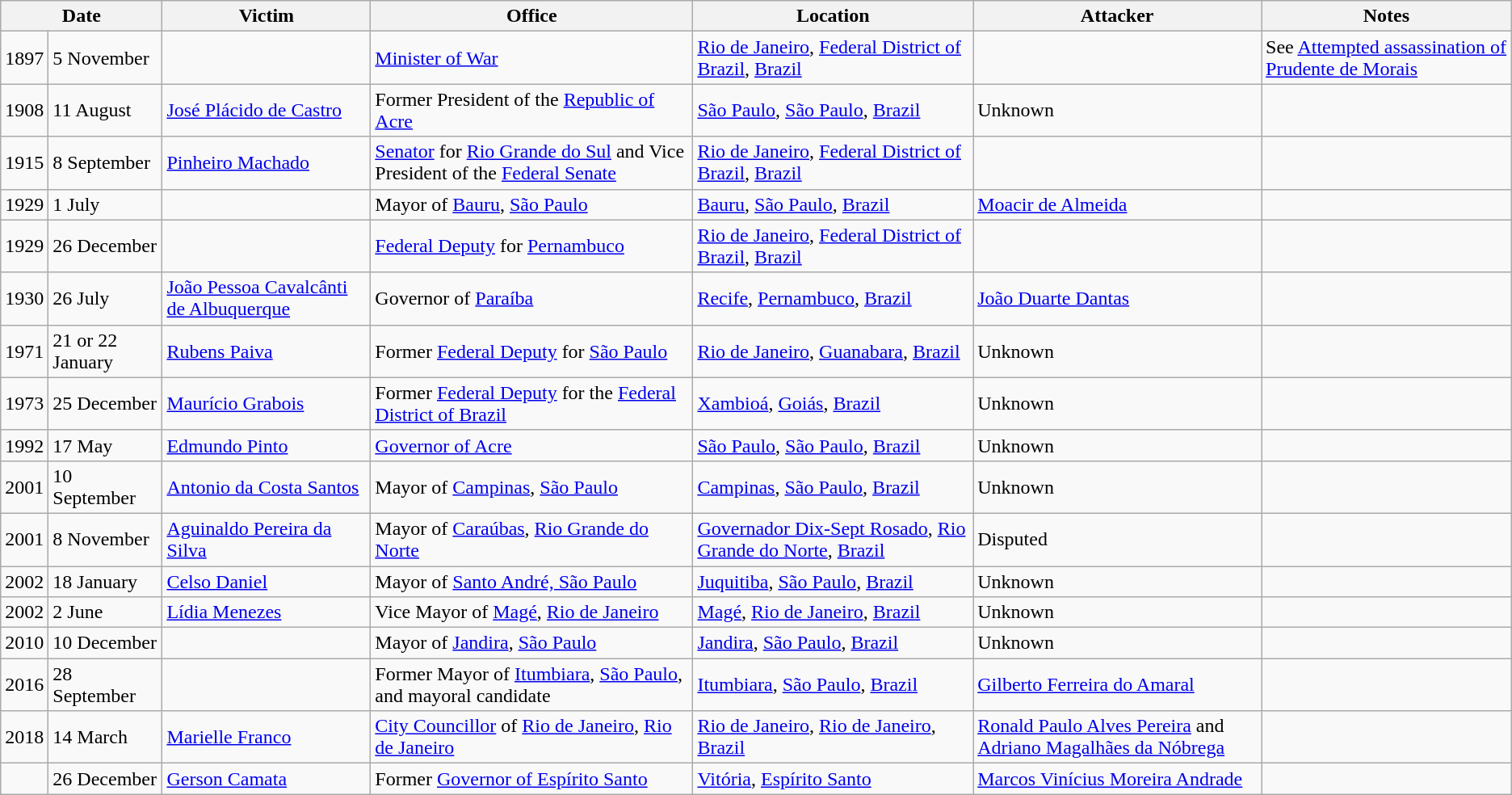<table class="wikitable sortable">
<tr>
<th colspan="2">Date</th>
<th>Victim</th>
<th>Office</th>
<th>Location</th>
<th>Attacker</th>
<th>Notes</th>
</tr>
<tr>
<td>1897</td>
<td>5 November</td>
<td></td>
<td><a href='#'>Minister of War</a></td>
<td><a href='#'>Rio de Janeiro</a>, <a href='#'>Federal District of Brazil</a>, <a href='#'>Brazil</a></td>
<td></td>
<td>See <a href='#'>Attempted assassination of Prudente de Morais</a></td>
</tr>
<tr>
<td>1908</td>
<td>11 August</td>
<td><a href='#'>José Plácido de Castro</a></td>
<td>Former President of the <a href='#'>Republic of Acre</a></td>
<td><a href='#'>São Paulo</a>, <a href='#'>São Paulo</a>, <a href='#'>Brazil</a></td>
<td>Unknown</td>
<td></td>
</tr>
<tr>
<td>1915</td>
<td>8 September</td>
<td><a href='#'>Pinheiro Machado</a></td>
<td><a href='#'>Senator</a> for <a href='#'>Rio Grande do Sul</a> and Vice President of the <a href='#'>Federal Senate</a></td>
<td><a href='#'>Rio de Janeiro</a>, <a href='#'>Federal District of Brazil</a>, <a href='#'>Brazil</a></td>
<td></td>
<td></td>
</tr>
<tr>
<td>1929</td>
<td>1 July</td>
<td></td>
<td>Mayor of <a href='#'>Bauru</a>, <a href='#'>São Paulo</a></td>
<td><a href='#'>Bauru</a>, <a href='#'>São Paulo</a>, <a href='#'>Brazil</a></td>
<td><a href='#'>Moacir de Almeida</a></td>
<td></td>
</tr>
<tr>
<td>1929</td>
<td>26 December</td>
<td></td>
<td><a href='#'>Federal Deputy</a> for <a href='#'>Pernambuco</a></td>
<td><a href='#'>Rio de Janeiro</a>, <a href='#'>Federal District of Brazil</a>, <a href='#'>Brazil</a></td>
<td></td>
<td></td>
</tr>
<tr>
<td>1930</td>
<td>26 July</td>
<td><a href='#'>João Pessoa Cavalcânti de Albuquerque</a></td>
<td>Governor of <a href='#'>Paraíba</a></td>
<td><a href='#'>Recife</a>, <a href='#'>Pernambuco</a>, <a href='#'>Brazil</a></td>
<td><a href='#'>João Duarte Dantas</a></td>
<td></td>
</tr>
<tr>
<td>1971</td>
<td>21 or 22 January</td>
<td><a href='#'>Rubens Paiva</a></td>
<td>Former <a href='#'>Federal Deputy</a> for <a href='#'>São Paulo</a></td>
<td><a href='#'>Rio de Janeiro</a>, <a href='#'>Guanabara</a>, <a href='#'>Brazil</a></td>
<td>Unknown</td>
<td></td>
</tr>
<tr>
<td>1973</td>
<td>25 December</td>
<td><a href='#'>Maurício Grabois</a></td>
<td>Former <a href='#'>Federal Deputy</a> for the <a href='#'>Federal District of Brazil</a></td>
<td><a href='#'>Xambioá</a>, <a href='#'>Goiás</a>, <a href='#'>Brazil</a></td>
<td>Unknown</td>
<td></td>
</tr>
<tr>
<td>1992</td>
<td>17 May</td>
<td><a href='#'>Edmundo Pinto</a></td>
<td><a href='#'>Governor of Acre</a></td>
<td><a href='#'>São Paulo</a>, <a href='#'>São Paulo</a>, <a href='#'>Brazil</a></td>
<td>Unknown</td>
<td></td>
</tr>
<tr>
<td>2001</td>
<td>10 September</td>
<td><a href='#'>Antonio da Costa Santos</a></td>
<td>Mayor of <a href='#'>Campinas</a>, <a href='#'>São Paulo</a></td>
<td><a href='#'>Campinas</a>, <a href='#'>São Paulo</a>, <a href='#'>Brazil</a></td>
<td>Unknown</td>
<td></td>
</tr>
<tr>
<td>2001</td>
<td>8 November</td>
<td><a href='#'>Aguinaldo Pereira da Silva</a></td>
<td>Mayor of <a href='#'>Caraúbas</a>, <a href='#'>Rio Grande do Norte</a></td>
<td><a href='#'>Governador Dix-Sept Rosado</a>, <a href='#'>Rio Grande do Norte</a>, <a href='#'>Brazil</a></td>
<td>Disputed</td>
<td></td>
</tr>
<tr>
<td>2002</td>
<td>18 January</td>
<td><a href='#'>Celso Daniel</a></td>
<td>Mayor of <a href='#'>Santo André, São Paulo</a></td>
<td><a href='#'>Juquitiba</a>, <a href='#'>São Paulo</a>, <a href='#'>Brazil</a></td>
<td>Unknown</td>
<td></td>
</tr>
<tr>
<td>2002</td>
<td>2 June</td>
<td><a href='#'>Lídia Menezes</a></td>
<td>Vice Mayor of <a href='#'>Magé</a>, <a href='#'>Rio de Janeiro</a></td>
<td><a href='#'>Magé</a>, <a href='#'>Rio de Janeiro</a>, <a href='#'>Brazil</a></td>
<td>Unknown</td>
<td></td>
</tr>
<tr>
<td>2010</td>
<td>10 December</td>
<td></td>
<td>Mayor of <a href='#'>Jandira</a>, <a href='#'>São Paulo</a></td>
<td><a href='#'>Jandira</a>, <a href='#'>São Paulo</a>, <a href='#'>Brazil</a></td>
<td>Unknown</td>
<td></td>
</tr>
<tr>
<td>2016</td>
<td>28 September</td>
<td></td>
<td>Former Mayor of <a href='#'>Itumbiara</a>, <a href='#'>São Paulo</a>, and mayoral candidate</td>
<td><a href='#'>Itumbiara</a>, <a href='#'>São Paulo</a>, <a href='#'>Brazil</a></td>
<td><a href='#'>Gilberto Ferreira do Amaral</a></td>
<td></td>
</tr>
<tr>
<td>2018</td>
<td>14 March</td>
<td><a href='#'>Marielle Franco</a></td>
<td><a href='#'>City Councillor</a> of <a href='#'>Rio de Janeiro</a>, <a href='#'>Rio de Janeiro</a></td>
<td><a href='#'>Rio de Janeiro</a>, <a href='#'>Rio de Janeiro</a>, <a href='#'>Brazil</a></td>
<td><a href='#'>Ronald Paulo Alves Pereira</a> and <a href='#'>Adriano Magalhães da Nóbrega</a></td>
<td></td>
</tr>
<tr>
<td></td>
<td>26 December</td>
<td><a href='#'>Gerson Camata</a></td>
<td>Former <a href='#'>Governor of Espírito Santo</a></td>
<td><a href='#'>Vitória</a>, <a href='#'>Espírito Santo</a></td>
<td><a href='#'>Marcos Vinícius Moreira Andrade</a></td>
<td></td>
</tr>
</table>
